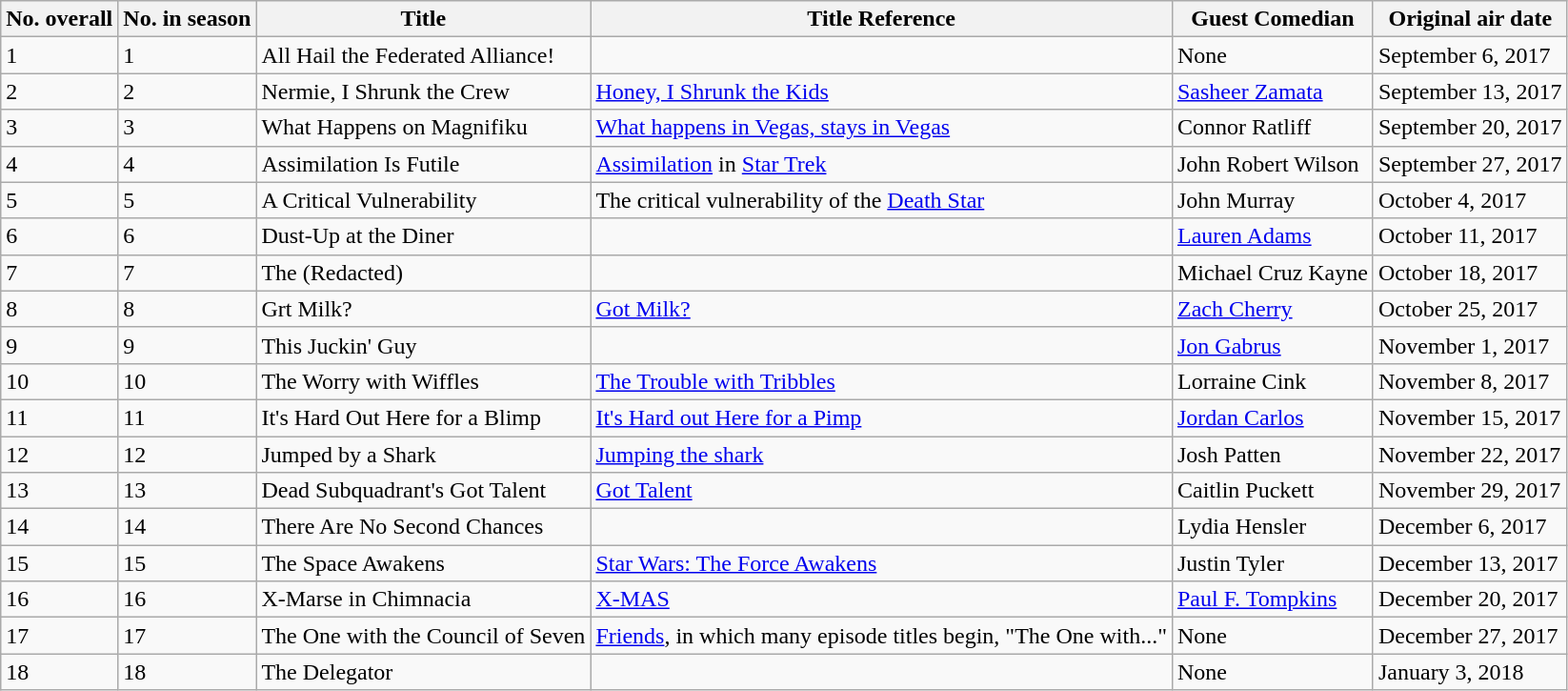<table class="wikitable">
<tr>
<th>No. overall</th>
<th>No. in season</th>
<th>Title</th>
<th>Title Reference</th>
<th>Guest Comedian</th>
<th>Original air date</th>
</tr>
<tr>
<td>1</td>
<td>1</td>
<td>All Hail the Federated Alliance!</td>
<td></td>
<td>None</td>
<td>September 6, 2017</td>
</tr>
<tr>
<td>2</td>
<td>2</td>
<td>Nermie, I Shrunk the Crew</td>
<td><a href='#'>Honey, I Shrunk the Kids</a></td>
<td><a href='#'>Sasheer Zamata</a></td>
<td>September 13, 2017</td>
</tr>
<tr>
<td>3</td>
<td>3</td>
<td>What Happens on Magnifiku</td>
<td><a href='#'>What happens in Vegas, stays in Vegas</a></td>
<td>Connor Ratliff</td>
<td>September 20, 2017</td>
</tr>
<tr>
<td>4</td>
<td>4</td>
<td>Assimilation Is Futile</td>
<td><a href='#'>Assimilation</a> in <a href='#'>Star Trek</a></td>
<td>John Robert Wilson</td>
<td>September 27, 2017</td>
</tr>
<tr>
<td>5</td>
<td>5</td>
<td>A Critical Vulnerability</td>
<td>The critical vulnerability of the <a href='#'>Death Star</a></td>
<td>John Murray</td>
<td>October 4, 2017</td>
</tr>
<tr>
<td>6</td>
<td>6</td>
<td>Dust-Up at the Diner</td>
<td></td>
<td><a href='#'>Lauren Adams</a></td>
<td>October 11, 2017</td>
</tr>
<tr>
<td>7</td>
<td>7</td>
<td>The (Redacted)</td>
<td></td>
<td>Michael Cruz Kayne</td>
<td>October 18, 2017</td>
</tr>
<tr>
<td>8</td>
<td>8</td>
<td>Grt Milk?</td>
<td><a href='#'>Got Milk?</a></td>
<td><a href='#'>Zach Cherry</a></td>
<td>October 25, 2017</td>
</tr>
<tr>
<td>9</td>
<td>9</td>
<td>This Juckin' Guy</td>
<td></td>
<td><a href='#'>Jon Gabrus</a></td>
<td>November 1, 2017</td>
</tr>
<tr>
<td>10</td>
<td>10</td>
<td>The Worry with Wiffles</td>
<td><a href='#'>The Trouble with Tribbles</a></td>
<td>Lorraine Cink</td>
<td>November 8, 2017</td>
</tr>
<tr>
<td>11</td>
<td>11</td>
<td>It's Hard Out Here for a Blimp</td>
<td><a href='#'>It's Hard out Here for a Pimp</a></td>
<td><a href='#'>Jordan Carlos</a></td>
<td>November 15, 2017</td>
</tr>
<tr>
<td>12</td>
<td>12</td>
<td>Jumped by a Shark</td>
<td><a href='#'>Jumping the shark</a></td>
<td>Josh Patten</td>
<td>November 22, 2017</td>
</tr>
<tr>
<td>13</td>
<td>13</td>
<td>Dead Subquadrant's Got Talent</td>
<td><a href='#'>Got Talent</a></td>
<td>Caitlin Puckett</td>
<td>November 29, 2017</td>
</tr>
<tr>
<td>14</td>
<td>14</td>
<td>There Are No Second Chances</td>
<td></td>
<td>Lydia Hensler</td>
<td>December 6, 2017</td>
</tr>
<tr>
<td>15</td>
<td>15</td>
<td>The Space Awakens</td>
<td><a href='#'>Star Wars: The Force Awakens</a></td>
<td>Justin Tyler</td>
<td>December 13, 2017</td>
</tr>
<tr>
<td>16</td>
<td>16</td>
<td>X-Marse in Chimnacia</td>
<td><a href='#'>X-MAS</a></td>
<td><a href='#'>Paul F. Tompkins</a></td>
<td>December 20, 2017</td>
</tr>
<tr>
<td>17</td>
<td>17</td>
<td>The One with the Council of Seven</td>
<td><a href='#'>Friends</a>, in which many episode titles begin, "The One with..."</td>
<td>None</td>
<td>December 27, 2017</td>
</tr>
<tr>
<td>18</td>
<td>18</td>
<td>The Delegator</td>
<td></td>
<td>None</td>
<td>January 3, 2018</td>
</tr>
</table>
